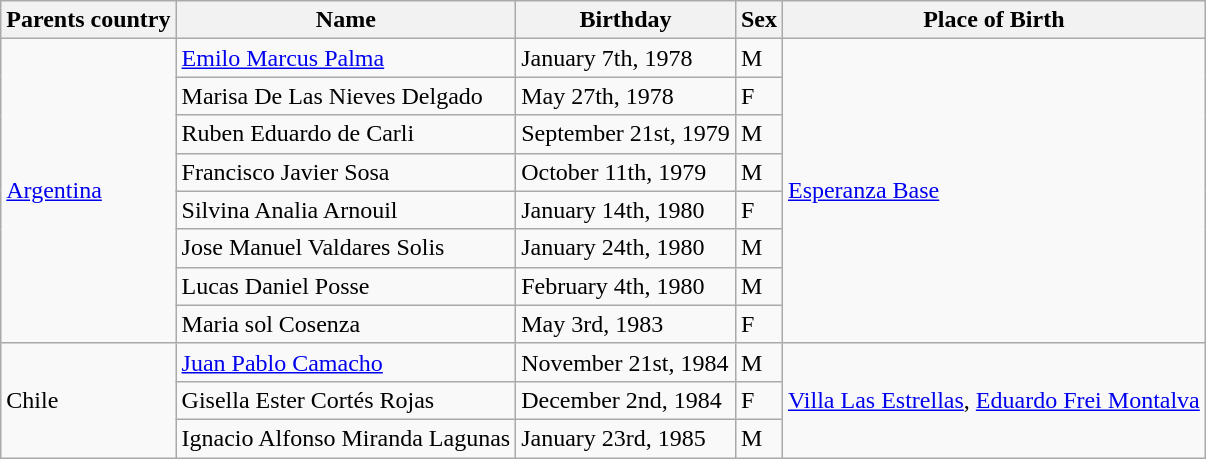<table class="wikitable">
<tr>
<th>Parents country</th>
<th>Name</th>
<th>Birthday</th>
<th>Sex</th>
<th>Place of Birth</th>
</tr>
<tr>
<td rowspan="8"><a href='#'>Argentina</a></td>
<td><a href='#'>Emilo Marcus Palma</a></td>
<td>January 7th, 1978</td>
<td>M</td>
<td rowspan="8"><a href='#'>Esperanza Base</a></td>
</tr>
<tr>
<td>Marisa De Las Nieves Delgado</td>
<td>May 27th, 1978</td>
<td>F</td>
</tr>
<tr>
<td>Ruben Eduardo de Carli</td>
<td>September 21st, 1979</td>
<td>M</td>
</tr>
<tr>
<td>Francisco Javier Sosa</td>
<td>October 11th, 1979</td>
<td>M</td>
</tr>
<tr>
<td>Silvina Analia Arnouil</td>
<td>January 14th, 1980</td>
<td>F</td>
</tr>
<tr>
<td>Jose Manuel Valdares Solis</td>
<td>January 24th, 1980</td>
<td>M</td>
</tr>
<tr>
<td>Lucas Daniel Posse</td>
<td>February 4th, 1980</td>
<td>M</td>
</tr>
<tr>
<td>Maria sol Cosenza</td>
<td>May 3rd, 1983</td>
<td>F</td>
</tr>
<tr>
<td rowspan="3">Chile</td>
<td><a href='#'>Juan Pablo Camacho</a></td>
<td>November 21st, 1984</td>
<td>M</td>
<td rowspan="3"><a href='#'>Villa Las Estrellas</a>, <a href='#'>Eduardo Frei Montalva</a></td>
</tr>
<tr>
<td>Gisella Ester Cortés Rojas</td>
<td>December 2nd, 1984</td>
<td>F</td>
</tr>
<tr>
<td>Ignacio Alfonso Miranda Lagunas</td>
<td>January 23rd, 1985</td>
<td>M</td>
</tr>
</table>
